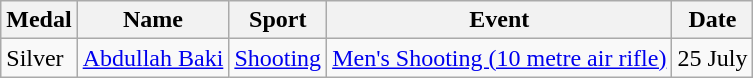<table class="wikitable">
<tr>
<th>Medal</th>
<th>Name</th>
<th>Sport</th>
<th>Event</th>
<th>Date</th>
</tr>
<tr>
<td> Silver</td>
<td><a href='#'>Abdullah Baki</a></td>
<td><a href='#'>Shooting</a></td>
<td><a href='#'>Men's Shooting (10 metre air rifle)</a></td>
<td>25 July</td>
</tr>
</table>
